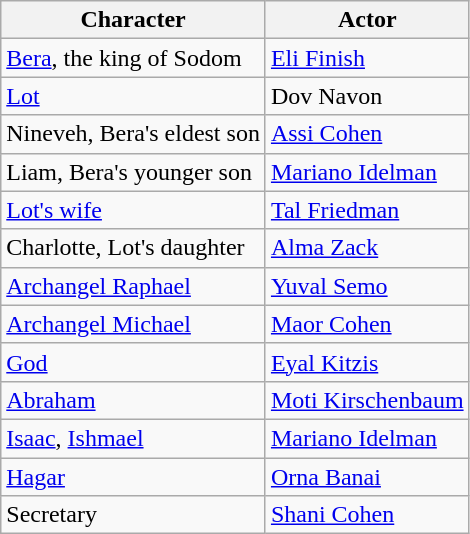<table class="wikitable">
<tr>
<th>Character</th>
<th>Actor</th>
</tr>
<tr>
<td><a href='#'>Bera</a>, the king of Sodom</td>
<td><a href='#'>Eli Finish</a></td>
</tr>
<tr>
<td><a href='#'>Lot</a></td>
<td>Dov Navon</td>
</tr>
<tr>
<td>Nineveh, Bera's eldest son</td>
<td><a href='#'>Assi Cohen</a></td>
</tr>
<tr>
<td>Liam, Bera's younger son</td>
<td><a href='#'>Mariano Idelman</a></td>
</tr>
<tr>
<td><a href='#'>Lot's wife</a></td>
<td><a href='#'>Tal Friedman</a></td>
</tr>
<tr>
<td>Charlotte, Lot's daughter</td>
<td><a href='#'>Alma Zack</a></td>
</tr>
<tr>
<td><a href='#'>Archangel Raphael</a></td>
<td><a href='#'>Yuval Semo</a></td>
</tr>
<tr>
<td><a href='#'>Archangel Michael</a></td>
<td><a href='#'>Maor Cohen</a></td>
</tr>
<tr>
<td><a href='#'>God</a></td>
<td><a href='#'>Eyal Kitzis</a></td>
</tr>
<tr>
<td><a href='#'>Abraham</a></td>
<td><a href='#'>Moti Kirschenbaum</a></td>
</tr>
<tr>
<td><a href='#'>Isaac</a>, <a href='#'>Ishmael</a></td>
<td><a href='#'>Mariano Idelman</a></td>
</tr>
<tr>
<td><a href='#'>Hagar</a></td>
<td><a href='#'>Orna Banai</a></td>
</tr>
<tr>
<td>Secretary</td>
<td><a href='#'>Shani Cohen</a></td>
</tr>
</table>
